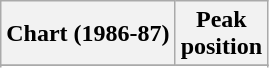<table class="wikitable sortable">
<tr>
<th>Chart (1986-87)</th>
<th>Peak<br>position</th>
</tr>
<tr>
</tr>
<tr>
</tr>
</table>
